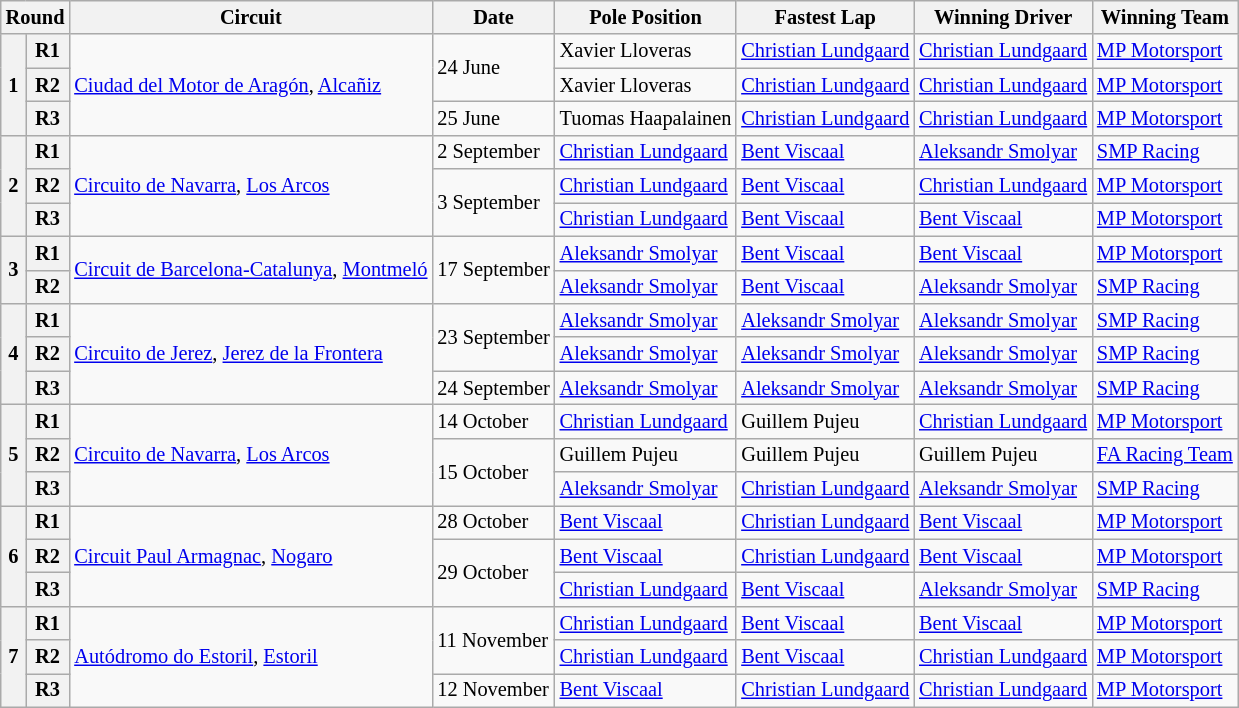<table class="wikitable" style="font-size: 85%">
<tr>
<th colspan=2>Round</th>
<th>Circuit</th>
<th>Date</th>
<th>Pole Position</th>
<th>Fastest Lap</th>
<th>Winning Driver</th>
<th>Winning Team</th>
</tr>
<tr>
<th rowspan=3>1</th>
<th>R1</th>
<td rowspan=3> <a href='#'>Ciudad del Motor de Aragón</a>, <a href='#'>Alcañiz</a></td>
<td rowspan=2>24 June</td>
<td> Xavier Lloveras</td>
<td nowrap> <a href='#'>Christian Lundgaard</a></td>
<td nowrap> <a href='#'>Christian Lundgaard</a></td>
<td> <a href='#'>MP Motorsport</a></td>
</tr>
<tr>
<th>R2</th>
<td> Xavier Lloveras</td>
<td> <a href='#'>Christian Lundgaard</a></td>
<td> <a href='#'>Christian Lundgaard</a></td>
<td> <a href='#'>MP Motorsport</a></td>
</tr>
<tr>
<th>R3</th>
<td>25 June</td>
<td nowrap> Tuomas Haapalainen</td>
<td> <a href='#'>Christian Lundgaard</a></td>
<td> <a href='#'>Christian Lundgaard</a></td>
<td> <a href='#'>MP Motorsport</a></td>
</tr>
<tr>
<th rowspan=3>2</th>
<th>R1</th>
<td rowspan=3> <a href='#'>Circuito de Navarra</a>, <a href='#'>Los Arcos</a></td>
<td>2 September</td>
<td nowrap> <a href='#'>Christian Lundgaard</a></td>
<td> <a href='#'>Bent Viscaal</a></td>
<td> <a href='#'>Aleksandr Smolyar</a></td>
<td> <a href='#'>SMP Racing</a></td>
</tr>
<tr>
<th>R2</th>
<td rowspan=2>3 September</td>
<td> <a href='#'>Christian Lundgaard</a></td>
<td> <a href='#'>Bent Viscaal</a></td>
<td> <a href='#'>Christian Lundgaard</a></td>
<td> <a href='#'>MP Motorsport</a></td>
</tr>
<tr>
<th>R3</th>
<td> <a href='#'>Christian Lundgaard</a></td>
<td> <a href='#'>Bent Viscaal</a></td>
<td> <a href='#'>Bent Viscaal</a></td>
<td> <a href='#'>MP Motorsport</a></td>
</tr>
<tr>
<th rowspan=2>3</th>
<th>R1</th>
<td rowspan=2 nowrap> <a href='#'>Circuit de Barcelona-Catalunya</a>, <a href='#'>Montmeló</a></td>
<td rowspan=2 nowrap>17 September</td>
<td> <a href='#'>Aleksandr Smolyar</a></td>
<td> <a href='#'>Bent Viscaal</a></td>
<td> <a href='#'>Bent Viscaal</a></td>
<td> <a href='#'>MP Motorsport</a></td>
</tr>
<tr>
<th>R2</th>
<td> <a href='#'>Aleksandr Smolyar</a></td>
<td> <a href='#'>Bent Viscaal</a></td>
<td> <a href='#'>Aleksandr Smolyar</a></td>
<td> <a href='#'>SMP Racing</a></td>
</tr>
<tr>
<th rowspan=3>4</th>
<th>R1</th>
<td rowspan=3> <a href='#'>Circuito de Jerez</a>, <a href='#'>Jerez de la Frontera</a></td>
<td rowspan=2>23 September</td>
<td> <a href='#'>Aleksandr Smolyar</a></td>
<td> <a href='#'>Aleksandr Smolyar</a></td>
<td> <a href='#'>Aleksandr Smolyar</a></td>
<td> <a href='#'>SMP Racing</a></td>
</tr>
<tr>
<th>R2</th>
<td> <a href='#'>Aleksandr Smolyar</a></td>
<td> <a href='#'>Aleksandr Smolyar</a></td>
<td> <a href='#'>Aleksandr Smolyar</a></td>
<td> <a href='#'>SMP Racing</a></td>
</tr>
<tr>
<th>R3</th>
<td>24 September</td>
<td> <a href='#'>Aleksandr Smolyar</a></td>
<td> <a href='#'>Aleksandr Smolyar</a></td>
<td> <a href='#'>Aleksandr Smolyar</a></td>
<td> <a href='#'>SMP Racing</a></td>
</tr>
<tr>
<th rowspan=3>5</th>
<th>R1</th>
<td rowspan=3> <a href='#'>Circuito de Navarra</a>, <a href='#'>Los Arcos</a></td>
<td>14 October</td>
<td> <a href='#'>Christian Lundgaard</a></td>
<td> Guillem Pujeu</td>
<td> <a href='#'>Christian Lundgaard</a></td>
<td> <a href='#'>MP Motorsport</a></td>
</tr>
<tr>
<th>R2</th>
<td rowspan=2>15 October</td>
<td> Guillem Pujeu</td>
<td> Guillem Pujeu</td>
<td> Guillem Pujeu</td>
<td nowrap> <a href='#'>FA Racing Team</a></td>
</tr>
<tr>
<th>R3</th>
<td> <a href='#'>Aleksandr Smolyar</a></td>
<td> <a href='#'>Christian Lundgaard</a></td>
<td> <a href='#'>Aleksandr Smolyar</a></td>
<td> <a href='#'>SMP Racing</a></td>
</tr>
<tr>
<th rowspan=3>6</th>
<th>R1</th>
<td rowspan=3> <a href='#'>Circuit Paul Armagnac</a>, <a href='#'>Nogaro</a></td>
<td>28 October</td>
<td> <a href='#'>Bent Viscaal</a></td>
<td> <a href='#'>Christian Lundgaard</a></td>
<td> <a href='#'>Bent Viscaal</a></td>
<td> <a href='#'>MP Motorsport</a></td>
</tr>
<tr>
<th>R2</th>
<td rowspan=2>29 October</td>
<td> <a href='#'>Bent Viscaal</a></td>
<td> <a href='#'>Christian Lundgaard</a></td>
<td> <a href='#'>Bent Viscaal</a></td>
<td> <a href='#'>MP Motorsport</a></td>
</tr>
<tr>
<th>R3</th>
<td> <a href='#'>Christian Lundgaard</a></td>
<td> <a href='#'>Bent Viscaal</a></td>
<td> <a href='#'>Aleksandr Smolyar</a></td>
<td> <a href='#'>SMP Racing</a></td>
</tr>
<tr>
<th rowspan=3>7</th>
<th>R1</th>
<td rowspan=3> <a href='#'>Autódromo do Estoril</a>, <a href='#'>Estoril</a></td>
<td rowspan=2>11 November</td>
<td> <a href='#'>Christian Lundgaard</a></td>
<td> <a href='#'>Bent Viscaal</a></td>
<td> <a href='#'>Bent Viscaal</a></td>
<td> <a href='#'>MP Motorsport</a></td>
</tr>
<tr>
<th>R2</th>
<td> <a href='#'>Christian Lundgaard</a></td>
<td> <a href='#'>Bent Viscaal</a></td>
<td> <a href='#'>Christian Lundgaard</a></td>
<td> <a href='#'>MP Motorsport</a></td>
</tr>
<tr>
<th>R3</th>
<td>12 November</td>
<td> <a href='#'>Bent Viscaal</a></td>
<td> <a href='#'>Christian Lundgaard</a></td>
<td> <a href='#'>Christian Lundgaard</a></td>
<td> <a href='#'>MP Motorsport</a></td>
</tr>
</table>
